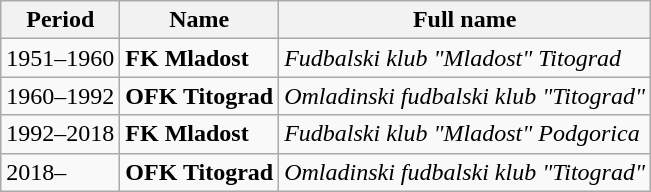<table class="wikitable">
<tr>
<th>Period</th>
<th>Name</th>
<th>Full name</th>
</tr>
<tr>
<td>1951–1960</td>
<td><strong>FK Mladost</strong></td>
<td><em>Fudbalski klub "Mladost" Titograd</em></td>
</tr>
<tr>
<td>1960–1992</td>
<td><strong>OFK Titograd</strong></td>
<td><em>Omladinski fudbalski klub "Titograd"</em></td>
</tr>
<tr>
<td>1992–2018</td>
<td><strong>FK Mladost</strong></td>
<td><em>Fudbalski klub "Mladost" Podgorica</em></td>
</tr>
<tr>
<td>2018–</td>
<td><strong>OFK Titograd</strong></td>
<td><em>Omladinski fudbalski klub "Titograd"</em></td>
</tr>
</table>
